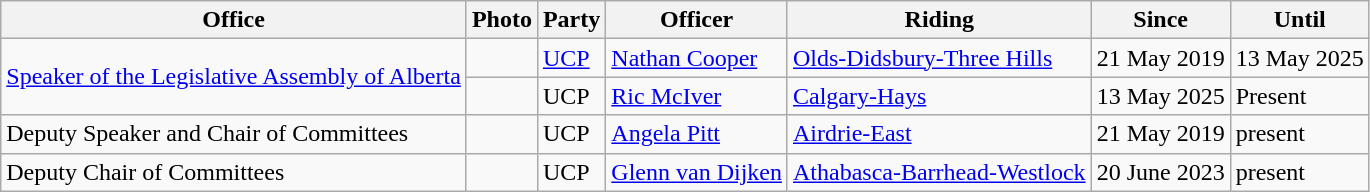<table class="wikitable">
<tr>
<th>Office</th>
<th>Photo</th>
<th>Party</th>
<th>Officer</th>
<th>Riding</th>
<th>Since</th>
<th>Until</th>
</tr>
<tr>
<td rowspan="2"><a href='#'>Speaker of the Legislative Assembly of Alberta</a></td>
<td></td>
<td><a href='#'>UCP</a></td>
<td><a href='#'>Nathan Cooper</a></td>
<td><a href='#'>Olds-Didsbury-Three Hills</a></td>
<td>21 May 2019</td>
<td>13 May 2025</td>
</tr>
<tr>
<td></td>
<td>UCP</td>
<td><a href='#'>Ric McIver</a></td>
<td><a href='#'>Calgary-Hays</a></td>
<td>13 May 2025</td>
<td>Present</td>
</tr>
<tr>
<td>Deputy Speaker and Chair of Committees</td>
<td></td>
<td>UCP</td>
<td><a href='#'>Angela Pitt</a></td>
<td><a href='#'>Airdrie-East</a></td>
<td>21 May 2019</td>
<td>present</td>
</tr>
<tr>
<td>Deputy Chair of Committees</td>
<td></td>
<td>UCP</td>
<td><a href='#'>Glenn van Dijken</a></td>
<td><a href='#'>Athabasca-Barrhead-Westlock</a></td>
<td>20 June 2023</td>
<td>present</td>
</tr>
</table>
